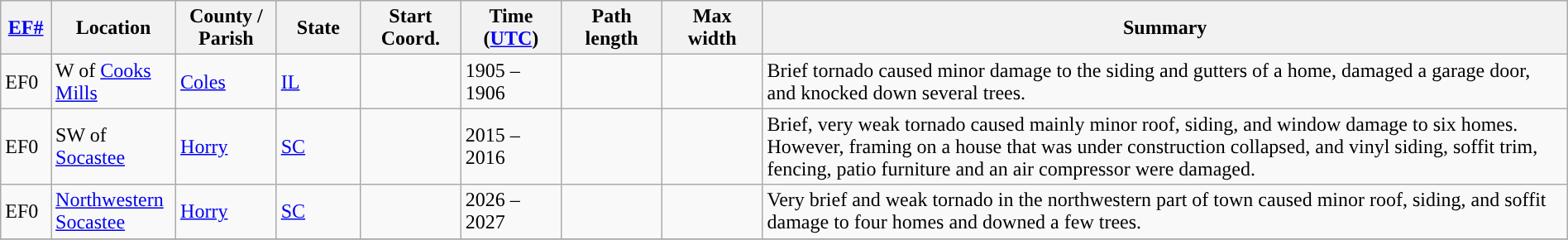<table class="wikitable sortable" style="width:100%;">
<tr>
<th scope="col" width="3%" align="center"><a href='#'>EF#</a></th>
<th scope="col" width="7%" align="center" class="unsortable">Location</th>
<th scope="col" width="6%" align="center" class="unsortable">County / Parish</th>
<th scope="col" width="5%" align="center">State</th>
<th scope="col" width="6%" align="center">Start Coord.</th>
<th scope="col" width="6%" align="center">Time (<a href='#'>UTC</a>)</th>
<th scope="col" width="6%" align="center">Path length</th>
<th scope="col" width="6%" align="center">Max width</th>
<th scope="col" width="48%" class="unsortable" align="center">Summary</th>
</tr>
<tr>
<td>EF0</td>
<td>W of <a href='#'>Cooks Mills</a></td>
<td><a href='#'>Coles</a></td>
<td><a href='#'>IL</a></td>
<td></td>
<td>1905 – 1906</td>
<td></td>
<td></td>
<td>Brief tornado caused minor damage to the siding and gutters of a home, damaged a garage door, and knocked down several trees.</td>
</tr>
<tr>
<td>EF0</td>
<td>SW of <a href='#'>Socastee</a></td>
<td><a href='#'>Horry</a></td>
<td><a href='#'>SC</a></td>
<td></td>
<td>2015 – 2016</td>
<td></td>
<td></td>
<td>Brief, very weak tornado caused mainly minor roof, siding, and window damage to six homes. However, framing on a house that was under construction collapsed, and vinyl siding, soffit trim, fencing, patio furniture and an air compressor were damaged.</td>
</tr>
<tr>
<td>EF0</td>
<td><a href='#'>Northwestern Socastee</a></td>
<td><a href='#'>Horry</a></td>
<td><a href='#'>SC</a></td>
<td></td>
<td>2026 – 2027</td>
<td></td>
<td></td>
<td>Very brief and weak tornado in the northwestern part of town caused minor roof, siding, and soffit damage to four homes and downed a few trees.</td>
</tr>
<tr>
</tr>
</table>
